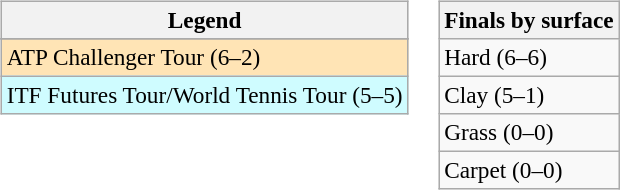<table>
<tr style="vertical-align:top">
<td><br><table class=wikitable style=font-size:97%>
<tr>
<th>Legend</th>
</tr>
<tr style="background:#e5d1cb">
</tr>
<tr style="background:moccasin">
<td>ATP Challenger Tour (6–2)</td>
</tr>
<tr style="background:#cffcff">
<td>ITF Futures Tour/World Tennis Tour (5–5)</td>
</tr>
</table>
</td>
<td><br><table class=wikitable style=font-size:97%>
<tr>
<th>Finals by surface</th>
</tr>
<tr>
<td>Hard (6–6)</td>
</tr>
<tr>
<td>Clay (5–1)</td>
</tr>
<tr>
<td>Grass (0–0)</td>
</tr>
<tr>
<td>Carpet (0–0)</td>
</tr>
</table>
</td>
</tr>
</table>
